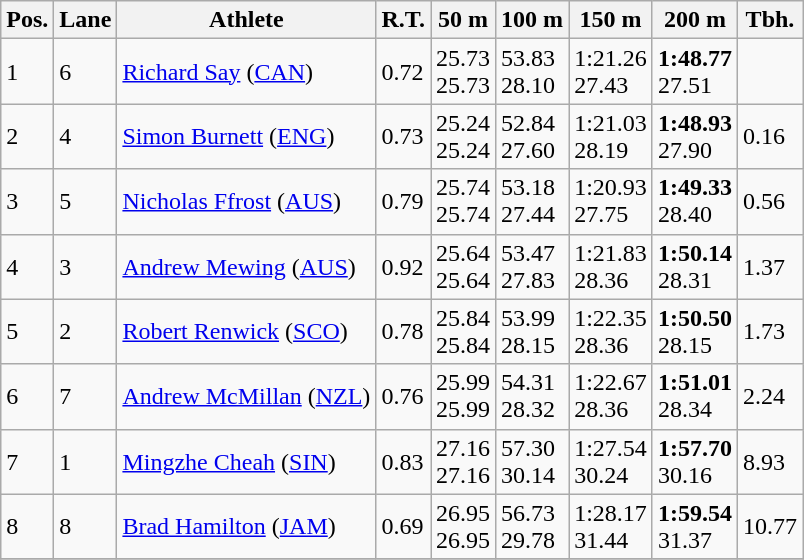<table class="wikitable">
<tr>
<th>Pos.</th>
<th>Lane</th>
<th>Athlete</th>
<th>R.T.</th>
<th>50 m</th>
<th>100 m</th>
<th>150 m</th>
<th>200 m</th>
<th>Tbh.</th>
</tr>
<tr>
<td>1</td>
<td>6</td>
<td> <a href='#'>Richard Say</a> (<a href='#'>CAN</a>)</td>
<td>0.72</td>
<td>25.73<br>25.73</td>
<td>53.83<br>28.10</td>
<td>1:21.26<br>27.43</td>
<td><strong>1:48.77</strong><br>27.51</td>
<td> </td>
</tr>
<tr>
<td>2</td>
<td>4</td>
<td> <a href='#'>Simon Burnett</a> (<a href='#'>ENG</a>)</td>
<td>0.73</td>
<td>25.24<br>25.24</td>
<td>52.84<br>27.60</td>
<td>1:21.03<br>28.19</td>
<td><strong>1:48.93</strong><br>27.90</td>
<td>0.16</td>
</tr>
<tr>
<td>3</td>
<td>5</td>
<td> <a href='#'>Nicholas Ffrost</a> (<a href='#'>AUS</a>)</td>
<td>0.79</td>
<td>25.74<br>25.74</td>
<td>53.18<br>27.44</td>
<td>1:20.93<br>27.75</td>
<td><strong>1:49.33</strong><br>28.40</td>
<td>0.56</td>
</tr>
<tr>
<td>4</td>
<td>3</td>
<td> <a href='#'>Andrew Mewing</a> (<a href='#'>AUS</a>)</td>
<td>0.92</td>
<td>25.64<br>25.64</td>
<td>53.47<br>27.83</td>
<td>1:21.83<br>28.36</td>
<td><strong>1:50.14</strong><br>28.31</td>
<td>1.37</td>
</tr>
<tr>
<td>5</td>
<td>2</td>
<td> <a href='#'>Robert Renwick</a> (<a href='#'>SCO</a>)</td>
<td>0.78</td>
<td>25.84<br>25.84</td>
<td>53.99<br>28.15</td>
<td>1:22.35<br>28.36</td>
<td><strong>1:50.50</strong><br>28.15</td>
<td>1.73</td>
</tr>
<tr>
<td>6</td>
<td>7</td>
<td> <a href='#'>Andrew McMillan</a> (<a href='#'>NZL</a>)</td>
<td>0.76</td>
<td>25.99<br>25.99</td>
<td>54.31<br>28.32</td>
<td>1:22.67<br>28.36</td>
<td><strong>1:51.01</strong><br>28.34</td>
<td>2.24</td>
</tr>
<tr>
<td>7</td>
<td>1</td>
<td> <a href='#'>Mingzhe Cheah</a> (<a href='#'>SIN</a>)</td>
<td>0.83</td>
<td>27.16<br>27.16</td>
<td>57.30<br>30.14</td>
<td>1:27.54<br>30.24</td>
<td><strong>1:57.70</strong><br>30.16</td>
<td>8.93</td>
</tr>
<tr>
<td>8</td>
<td>8</td>
<td> <a href='#'>Brad Hamilton</a> (<a href='#'>JAM</a>)</td>
<td>0.69</td>
<td>26.95<br>26.95</td>
<td>56.73<br>29.78</td>
<td>1:28.17<br>31.44</td>
<td><strong>1:59.54</strong><br>31.37</td>
<td>10.77</td>
</tr>
<tr>
</tr>
</table>
